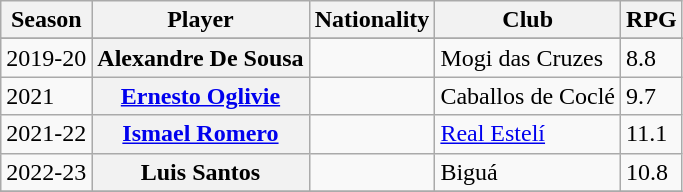<table class="wikitable plainrowheaders sortable" summary="Year (sortable), Player (sortable), Position (sortable), Nationality (sortable) and Team (sortable)">
<tr>
<th scope="col">Season</th>
<th scope="col">Player</th>
<th scope="col">Nationality</th>
<th scope="col">Club</th>
<th scope="col">RPG</th>
</tr>
<tr>
</tr>
<tr>
<td>2019-20</td>
<th scope="row">Alexandre De Sousa</th>
<td></td>
<td> Mogi das Cruzes</td>
<td>8.8</td>
</tr>
<tr>
<td>2021</td>
<th scope="row"><a href='#'>Ernesto Oglivie</a></th>
<td></td>
<td> Caballos de Coclé</td>
<td>9.7</td>
</tr>
<tr>
<td>2021-22</td>
<th scope="row"><a href='#'>Ismael Romero</a></th>
<td></td>
<td> <a href='#'>Real Estelí</a></td>
<td>11.1</td>
</tr>
<tr>
<td>2022-23</td>
<th scope="row">Luis Santos</th>
<td></td>
<td> Biguá</td>
<td>10.8</td>
</tr>
<tr>
</tr>
</table>
